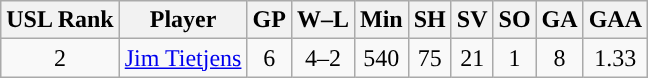<table class="wikitable">
<tr>
<th>USL Rank</th>
<th>Player</th>
<th>GP</th>
<th>W–L</th>
<th>Min</th>
<th>SH</th>
<th>SV</th>
<th>SO</th>
<th>GA</th>
<th>GAA</th>
</tr>
<tr>
<td style="text-align:center">2</td>
<td><a href='#'>Jim Tietjens</a></td>
<td align=center>6</td>
<td align=center>4–2</td>
<td align=center>540</td>
<td align=center>75</td>
<td align=center>21</td>
<td align=center>1</td>
<td align=center>8</td>
<td align=center>1.33</td>
</tr>
</table>
